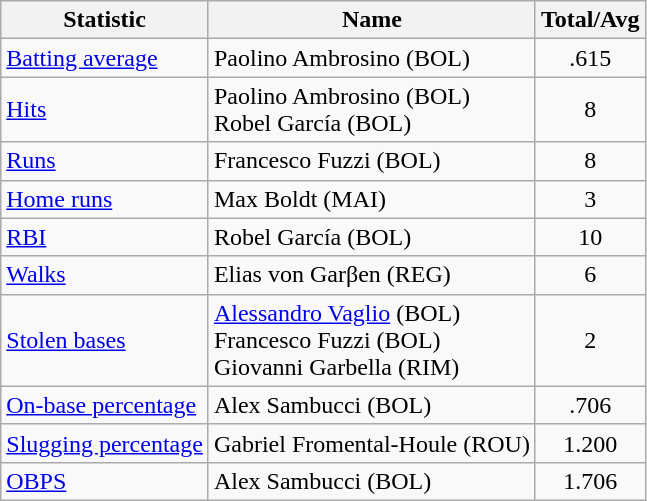<table class=wikitable>
<tr>
<th>Statistic</th>
<th>Name</th>
<th>Total/Avg</th>
</tr>
<tr>
<td><a href='#'>Batting average</a></td>
<td> Paolino Ambrosino (BOL)</td>
<td align=center>.615</td>
</tr>
<tr>
<td><a href='#'>Hits</a></td>
<td> Paolino Ambrosino (BOL) <br>  Robel García (BOL)</td>
<td align=center>8</td>
</tr>
<tr>
<td><a href='#'>Runs</a></td>
<td> Francesco Fuzzi (BOL)</td>
<td align=center>8</td>
</tr>
<tr>
<td><a href='#'>Home runs</a></td>
<td>  Max Boldt (MAI)</td>
<td align=center>3</td>
</tr>
<tr>
<td><a href='#'>RBI</a></td>
<td> Robel García (BOL)</td>
<td align=center>10</td>
</tr>
<tr>
<td><a href='#'>Walks</a></td>
<td>  Elias von Garβen (REG)</td>
<td align=center>6</td>
</tr>
<tr>
<td><a href='#'>Stolen bases</a></td>
<td> <a href='#'>Alessandro Vaglio</a> (BOL) <br>  Francesco Fuzzi (BOL) <br>  Giovanni Garbella (RIM)</td>
<td align=center>2</td>
</tr>
<tr>
<td><a href='#'>On-base percentage</a></td>
<td>  Alex Sambucci (BOL)</td>
<td align=center>.706</td>
</tr>
<tr>
<td><a href='#'>Slugging percentage</a></td>
<td> Gabriel Fromental-Houle (ROU)</td>
<td align=center>1.200</td>
</tr>
<tr>
<td><a href='#'>OBPS</a></td>
<td>  Alex Sambucci (BOL)</td>
<td align=center>1.706</td>
</tr>
</table>
